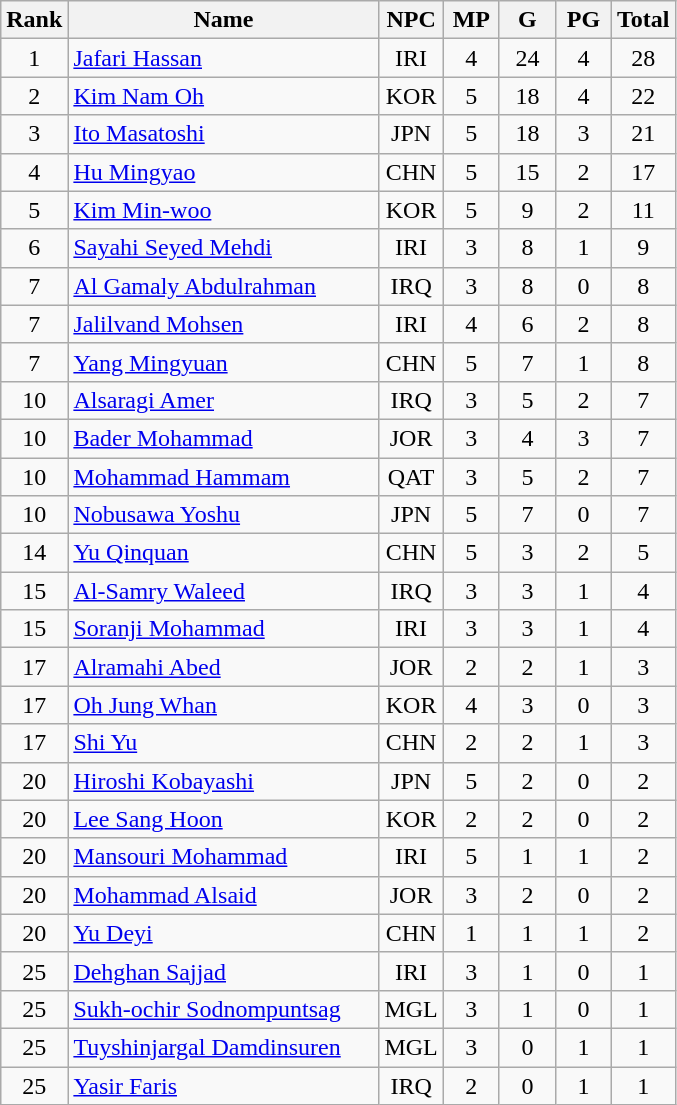<table class="wikitable" style="text-align:center;">
<tr>
<th>Rank</th>
<th width=200>Name</th>
<th>NPC</th>
<th width=30>MP</th>
<th width=30>G</th>
<th width=30>PG</th>
<th>Total</th>
</tr>
<tr>
<td>1</td>
<td align=left><a href='#'>Jafari Hassan</a></td>
<td>IRI</td>
<td>4</td>
<td>24</td>
<td>4</td>
<td>28</td>
</tr>
<tr>
<td>2</td>
<td align=left><a href='#'>Kim Nam Oh</a></td>
<td>KOR</td>
<td>5</td>
<td>18</td>
<td>4</td>
<td>22</td>
</tr>
<tr>
<td>3</td>
<td align=left><a href='#'>Ito Masatoshi</a></td>
<td>JPN</td>
<td>5</td>
<td>18</td>
<td>3</td>
<td>21</td>
</tr>
<tr>
<td>4</td>
<td align=left><a href='#'>Hu Mingyao</a></td>
<td>CHN</td>
<td>5</td>
<td>15</td>
<td>2</td>
<td>17</td>
</tr>
<tr>
<td>5</td>
<td align=left><a href='#'>Kim Min-woo</a></td>
<td>KOR</td>
<td>5</td>
<td>9</td>
<td>2</td>
<td>11</td>
</tr>
<tr>
<td>6</td>
<td align=left><a href='#'>Sayahi Seyed Mehdi</a></td>
<td>IRI</td>
<td>3</td>
<td>8</td>
<td>1</td>
<td>9</td>
</tr>
<tr>
<td>7</td>
<td align=left><a href='#'>Al Gamaly Abdulrahman</a></td>
<td>IRQ</td>
<td>3</td>
<td>8</td>
<td>0</td>
<td>8</td>
</tr>
<tr>
<td>7</td>
<td align=left><a href='#'>Jalilvand Mohsen</a></td>
<td>IRI</td>
<td>4</td>
<td>6</td>
<td>2</td>
<td>8</td>
</tr>
<tr>
<td>7</td>
<td align=left><a href='#'>Yang Mingyuan</a></td>
<td>CHN</td>
<td>5</td>
<td>7</td>
<td>1</td>
<td>8</td>
</tr>
<tr>
<td>10</td>
<td align=left><a href='#'>Alsaragi Amer</a></td>
<td>IRQ</td>
<td>3</td>
<td>5</td>
<td>2</td>
<td>7</td>
</tr>
<tr>
<td>10</td>
<td align=left><a href='#'>Bader Mohammad</a></td>
<td>JOR</td>
<td>3</td>
<td>4</td>
<td>3</td>
<td>7</td>
</tr>
<tr>
<td>10</td>
<td align=left><a href='#'>Mohammad Hammam</a></td>
<td>QAT</td>
<td>3</td>
<td>5</td>
<td>2</td>
<td>7</td>
</tr>
<tr>
<td>10</td>
<td align=left><a href='#'>Nobusawa Yoshu</a></td>
<td>JPN</td>
<td>5</td>
<td>7</td>
<td>0</td>
<td>7</td>
</tr>
<tr>
<td>14</td>
<td align=left><a href='#'>Yu Qinquan</a></td>
<td>CHN</td>
<td>5</td>
<td>3</td>
<td>2</td>
<td>5</td>
</tr>
<tr>
<td>15</td>
<td align=left><a href='#'>Al-Samry Waleed</a></td>
<td>IRQ</td>
<td>3</td>
<td>3</td>
<td>1</td>
<td>4</td>
</tr>
<tr>
<td>15</td>
<td align=left><a href='#'>Soranji Mohammad</a></td>
<td>IRI</td>
<td>3</td>
<td>3</td>
<td>1</td>
<td>4</td>
</tr>
<tr>
<td>17</td>
<td align=left><a href='#'>Alramahi Abed</a></td>
<td>JOR</td>
<td>2</td>
<td>2</td>
<td>1</td>
<td>3</td>
</tr>
<tr>
<td>17</td>
<td align=left><a href='#'>Oh Jung Whan</a></td>
<td>KOR</td>
<td>4</td>
<td>3</td>
<td>0</td>
<td>3</td>
</tr>
<tr>
<td>17</td>
<td align=left><a href='#'>Shi Yu</a></td>
<td>CHN</td>
<td>2</td>
<td>2</td>
<td>1</td>
<td>3</td>
</tr>
<tr>
<td>20</td>
<td align=left><a href='#'>Hiroshi Kobayashi</a></td>
<td>JPN</td>
<td>5</td>
<td>2</td>
<td>0</td>
<td>2</td>
</tr>
<tr>
<td>20</td>
<td align=left><a href='#'>Lee Sang Hoon</a></td>
<td>KOR</td>
<td>2</td>
<td>2</td>
<td>0</td>
<td>2</td>
</tr>
<tr>
<td>20</td>
<td align=left><a href='#'>Mansouri Mohammad</a></td>
<td>IRI</td>
<td>5</td>
<td>1</td>
<td>1</td>
<td>2</td>
</tr>
<tr>
<td>20</td>
<td align=left><a href='#'>Mohammad Alsaid</a></td>
<td>JOR</td>
<td>3</td>
<td>2</td>
<td>0</td>
<td>2</td>
</tr>
<tr>
<td>20</td>
<td align=left><a href='#'>Yu Deyi</a></td>
<td>CHN</td>
<td>1</td>
<td>1</td>
<td>1</td>
<td>2</td>
</tr>
<tr>
<td>25</td>
<td align=left><a href='#'>Dehghan Sajjad</a></td>
<td>IRI</td>
<td>3</td>
<td>1</td>
<td>0</td>
<td>1</td>
</tr>
<tr>
<td>25</td>
<td align=left><a href='#'>Sukh-ochir Sodnompuntsag</a></td>
<td>MGL</td>
<td>3</td>
<td>1</td>
<td>0</td>
<td>1</td>
</tr>
<tr>
<td>25</td>
<td align=left><a href='#'>Tuyshinjargal Damdinsuren</a></td>
<td>MGL</td>
<td>3</td>
<td>0</td>
<td>1</td>
<td>1</td>
</tr>
<tr>
<td>25</td>
<td align=left><a href='#'>Yasir Faris</a></td>
<td>IRQ</td>
<td>2</td>
<td>0</td>
<td>1</td>
<td>1</td>
</tr>
</table>
